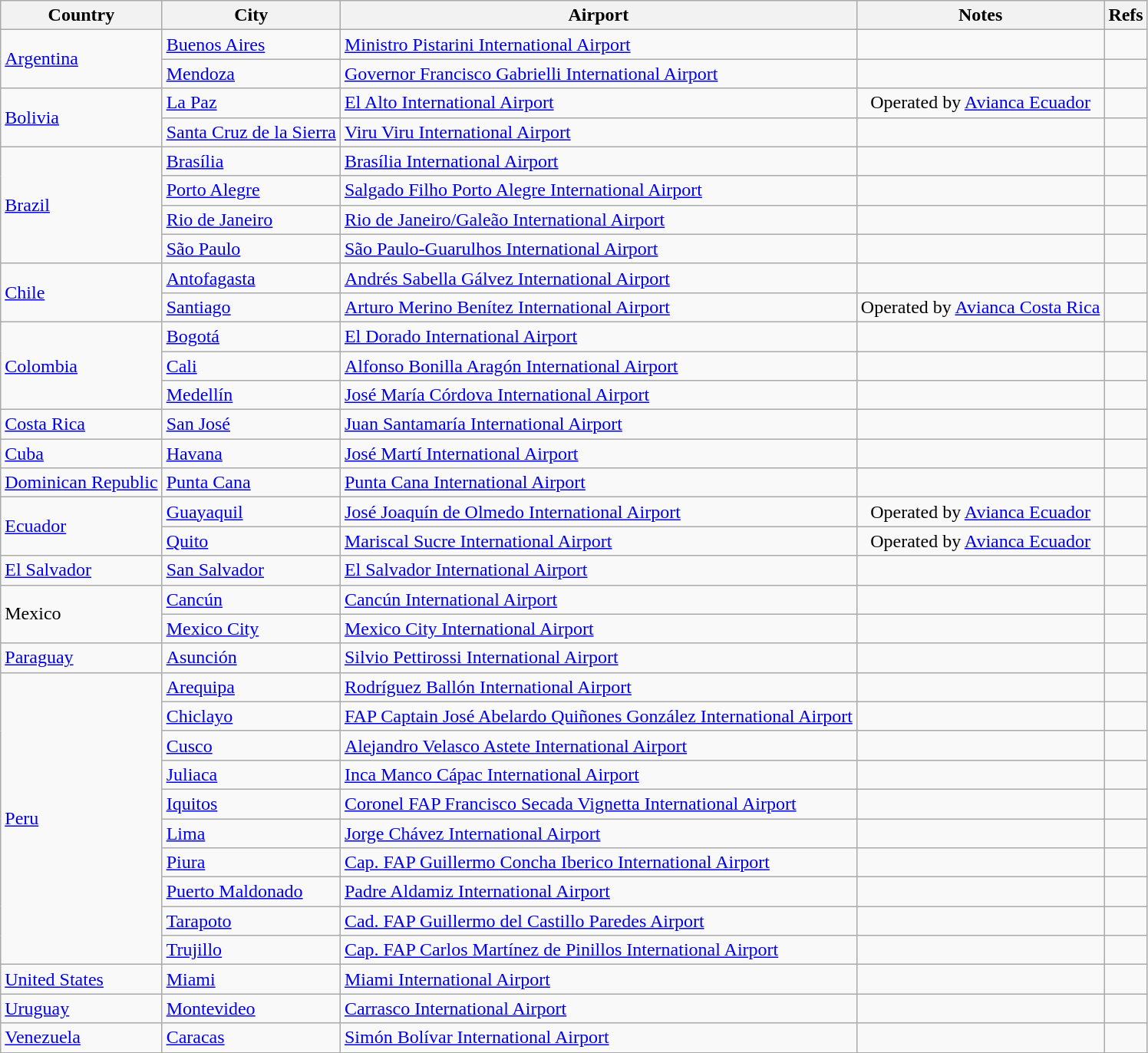<table class="wikitable sortable">
<tr>
<th>Country</th>
<th>City</th>
<th>Airport</th>
<th>Notes</th>
<th class=unsortable>Refs</th>
</tr>
<tr>
<td rowspan=2><a href='#'>Argentina</a></td>
<td><a href='#'>Buenos Aires</a></td>
<td><a href='#'>Ministro Pistarini International Airport</a></td>
<td align=center></td>
<td></td>
</tr>
<tr>
<td><a href='#'>Mendoza</a></td>
<td><a href='#'>Governor Francisco Gabrielli International Airport</a></td>
<td></td>
<td></td>
</tr>
<tr>
<td rowspan=2><a href='#'>Bolivia</a></td>
<td><a href='#'>La Paz</a></td>
<td><a href='#'>El Alto International Airport</a></td>
<td align=center>Operated by <a href='#'>Avianca Ecuador</a></td>
<td></td>
</tr>
<tr>
<td><a href='#'>Santa Cruz de la Sierra</a></td>
<td><a href='#'>Viru Viru International Airport</a></td>
<td></td>
<td></td>
</tr>
<tr>
<td rowspan=4><a href='#'>Brazil</a></td>
<td><a href='#'>Brasília</a></td>
<td><a href='#'>Brasília International Airport</a></td>
<td></td>
<td></td>
</tr>
<tr>
<td><a href='#'>Porto Alegre</a></td>
<td><a href='#'>Salgado Filho Porto Alegre International Airport</a></td>
<td align=center></td>
<td></td>
</tr>
<tr>
<td><a href='#'>Rio de Janeiro</a></td>
<td><a href='#'>Rio de Janeiro/Galeão International Airport</a></td>
<td align=center></td>
<td></td>
</tr>
<tr>
<td><a href='#'>São Paulo</a></td>
<td><a href='#'>São Paulo-Guarulhos International Airport</a></td>
<td align=center></td>
<td></td>
</tr>
<tr>
<td rowspan=2><a href='#'>Chile</a></td>
<td><a href='#'>Antofagasta</a></td>
<td><a href='#'>Andrés Sabella Gálvez International Airport</a></td>
<td></td>
<td></td>
</tr>
<tr>
<td><a href='#'>Santiago</a></td>
<td><a href='#'>Arturo Merino Benítez International Airport</a></td>
<td align=center>Operated by <a href='#'>Avianca Costa Rica</a></td>
<td></td>
</tr>
<tr>
<td rowspan=3><a href='#'>Colombia</a></td>
<td><a href='#'>Bogotá</a></td>
<td><a href='#'>El Dorado International Airport</a></td>
<td align=center></td>
<td></td>
</tr>
<tr>
<td><a href='#'>Cali</a></td>
<td><a href='#'>Alfonso Bonilla Aragón International Airport</a></td>
<td></td>
<td></td>
</tr>
<tr>
<td><a href='#'>Medellín</a></td>
<td><a href='#'>José María Córdova International Airport</a></td>
<td></td>
<td></td>
</tr>
<tr>
<td><a href='#'>Costa Rica</a></td>
<td><a href='#'>San José</a></td>
<td><a href='#'>Juan Santamaría International Airport</a></td>
<td align=center></td>
<td></td>
</tr>
<tr>
<td><a href='#'>Cuba</a></td>
<td><a href='#'>Havana</a></td>
<td><a href='#'>José Martí International Airport</a></td>
<td></td>
<td></td>
</tr>
<tr>
<td><a href='#'>Dominican Republic</a></td>
<td><a href='#'>Punta Cana</a></td>
<td><a href='#'>Punta Cana International Airport</a></td>
<td></td>
<td></td>
</tr>
<tr>
<td rowspan=2><a href='#'>Ecuador</a></td>
<td><a href='#'>Guayaquil</a></td>
<td><a href='#'>José Joaquín de Olmedo International Airport</a></td>
<td align=center>Operated by <a href='#'>Avianca Ecuador</a></td>
<td></td>
</tr>
<tr>
<td><a href='#'>Quito</a></td>
<td><a href='#'>Mariscal Sucre International Airport</a></td>
<td align=center>Operated by <a href='#'>Avianca Ecuador</a></td>
<td></td>
</tr>
<tr>
<td><a href='#'>El Salvador</a></td>
<td><a href='#'>San Salvador</a></td>
<td><a href='#'>El Salvador International Airport</a></td>
<td align=center></td>
<td></td>
</tr>
<tr>
<td rowspan=2>Mexico</td>
<td><a href='#'>Cancún</a></td>
<td><a href='#'>Cancún International Airport</a></td>
<td></td>
<td></td>
</tr>
<tr>
<td><a href='#'>Mexico City</a></td>
<td><a href='#'>Mexico City International Airport</a></td>
<td align=center></td>
<td></td>
</tr>
<tr>
<td><a href='#'>Paraguay</a></td>
<td><a href='#'>Asunción</a></td>
<td><a href='#'>Silvio Pettirossi International Airport</a></td>
<td></td>
<td></td>
</tr>
<tr>
<td rowspan=10><a href='#'>Peru</a></td>
<td><a href='#'>Arequipa</a></td>
<td><a href='#'>Rodríguez Ballón International Airport</a></td>
<td></td>
<td></td>
</tr>
<tr>
<td><a href='#'>Chiclayo</a></td>
<td><a href='#'>FAP Captain José Abelardo Quiñones González International Airport</a></td>
<td></td>
<td></td>
</tr>
<tr>
<td><a href='#'>Cusco</a></td>
<td><a href='#'>Alejandro Velasco Astete International Airport</a></td>
<td></td>
<td></td>
</tr>
<tr>
<td><a href='#'>Juliaca</a></td>
<td><a href='#'>Inca Manco Cápac International Airport</a></td>
<td></td>
<td></td>
</tr>
<tr>
<td><a href='#'>Iquitos</a></td>
<td><a href='#'>Coronel FAP Francisco Secada Vignetta International Airport</a></td>
<td></td>
<td></td>
</tr>
<tr>
<td><a href='#'>Lima</a></td>
<td><a href='#'>Jorge Chávez International Airport</a></td>
<td></td>
<td></td>
</tr>
<tr>
<td><a href='#'>Piura</a></td>
<td><a href='#'>Cap. FAP Guillermo Concha Iberico International Airport</a></td>
<td></td>
<td></td>
</tr>
<tr>
<td><a href='#'>Puerto Maldonado</a></td>
<td><a href='#'>Padre Aldamiz International Airport</a></td>
<td></td>
<td></td>
</tr>
<tr>
<td><a href='#'>Tarapoto</a></td>
<td><a href='#'>Cad. FAP Guillermo del Castillo Paredes Airport</a></td>
<td></td>
<td></td>
</tr>
<tr>
<td><a href='#'>Trujillo</a></td>
<td><a href='#'>Cap. FAP Carlos Martínez de Pinillos International Airport</a></td>
<td></td>
<td></td>
</tr>
<tr>
<td><a href='#'>United States</a></td>
<td><a href='#'>Miami</a></td>
<td><a href='#'>Miami International Airport</a></td>
<td align=center></td>
<td></td>
</tr>
<tr>
<td><a href='#'>Uruguay</a></td>
<td><a href='#'>Montevideo</a></td>
<td><a href='#'>Carrasco International Airport</a></td>
<td></td>
<td></td>
</tr>
<tr>
<td><a href='#'>Venezuela</a></td>
<td><a href='#'>Caracas</a></td>
<td><a href='#'>Simón Bolívar International Airport</a></td>
<td></td>
<td></td>
</tr>
<tr>
</tr>
</table>
